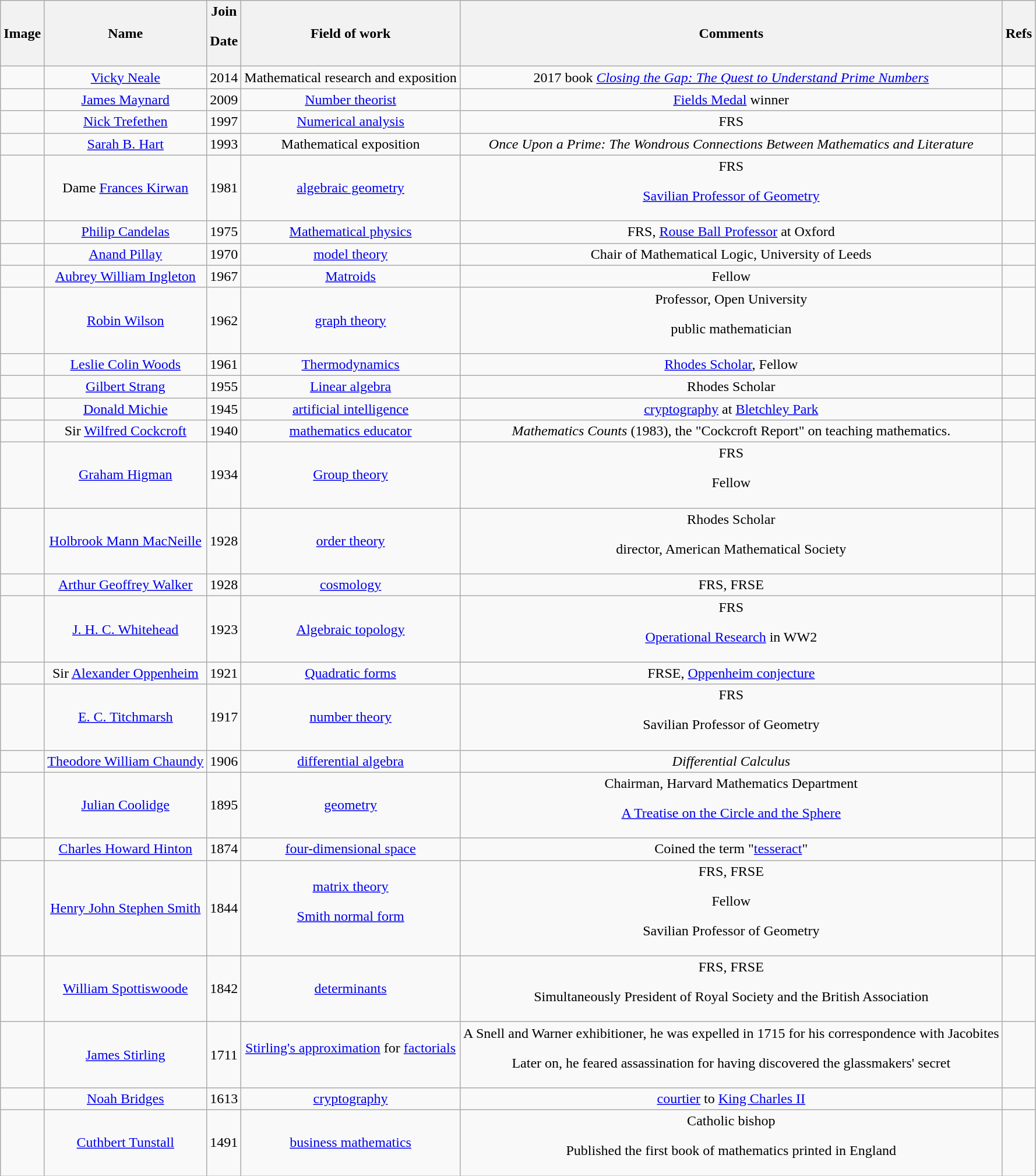<table class="wikitable sortable" style="text-align:center; border:none;">
<tr>
<th class="unsortable">Image</th>
<th>Name</th>
<th>Join<p>Date</p></th>
<th>Field of work</th>
<th>Comments</th>
<th>Refs</th>
</tr>
<tr>
<td></td>
<td><a href='#'>Vicky Neale</a></td>
<td>2014</td>
<td>Mathematical research and exposition</td>
<td>2017 book <em><a href='#'>Closing the Gap: The Quest to Understand Prime Numbers</a></em></td>
<td></td>
</tr>
<tr>
<td></td>
<td><a href='#'>James Maynard</a></td>
<td>2009</td>
<td><a href='#'>Number theorist</a></td>
<td><a href='#'>Fields Medal</a> winner</td>
<td></td>
</tr>
<tr>
<td></td>
<td><a href='#'>Nick Trefethen</a></td>
<td>1997</td>
<td><a href='#'>Numerical analysis</a></td>
<td>FRS</td>
<td></td>
</tr>
<tr>
<td></td>
<td><a href='#'>Sarah B. Hart</a></td>
<td>1993</td>
<td>Mathematical exposition</td>
<td><em>Once Upon a Prime: The Wondrous Connections Between Mathematics and Literature</em></td>
<td></td>
</tr>
<tr>
<td></td>
<td>Dame <a href='#'>Frances Kirwan</a></td>
<td>1981</td>
<td><a href='#'>algebraic geometry</a></td>
<td>FRS<p> <a href='#'>Savilian Professor of Geometry</a></p></td>
<td></td>
</tr>
<tr>
<td></td>
<td><a href='#'>Philip Candelas</a></td>
<td>1975 </td>
<td><a href='#'>Mathematical physics</a></td>
<td>FRS, <a href='#'>Rouse Ball Professor</a> at Oxford</td>
<td></td>
</tr>
<tr>
<td></td>
<td><a href='#'>Anand Pillay</a></td>
<td>1970</td>
<td><a href='#'>model theory</a></td>
<td>Chair of Mathematical Logic, University of Leeds</td>
<td></td>
</tr>
<tr>
<td></td>
<td><a href='#'>Aubrey William Ingleton</a></td>
<td>1967</td>
<td><a href='#'>Matroids</a></td>
<td>Fellow</td>
<td></td>
</tr>
<tr>
<td></td>
<td><a href='#'>Robin Wilson</a></td>
<td>1962</td>
<td><a href='#'>graph theory</a></td>
<td>Professor, Open University<p>public mathematician</p></td>
<td></td>
</tr>
<tr>
<td></td>
<td><a href='#'>Leslie Colin Woods</a></td>
<td>1961</td>
<td><a href='#'>Thermodynamics</a></td>
<td><a href='#'>Rhodes Scholar</a>, Fellow</td>
<td></td>
</tr>
<tr>
<td></td>
<td><a href='#'>Gilbert Strang</a></td>
<td>1955</td>
<td><a href='#'>Linear algebra</a></td>
<td>Rhodes Scholar</td>
<td></td>
</tr>
<tr>
<td></td>
<td><a href='#'>Donald Michie</a></td>
<td>1945</td>
<td><a href='#'>artificial intelligence</a></td>
<td><a href='#'>cryptography</a> at <a href='#'>Bletchley Park</a></td>
<td></td>
</tr>
<tr>
<td></td>
<td>Sir <a href='#'>Wilfred Cockcroft</a></td>
<td>1940</td>
<td><a href='#'>mathematics educator</a></td>
<td><em>Mathematics Counts</em> (1983), the "Cockcroft Report" on teaching mathematics.</td>
<td></td>
</tr>
<tr>
<td></td>
<td><a href='#'>Graham Higman</a></td>
<td>1934</td>
<td><a href='#'>Group theory</a></td>
<td>FRS<p>Fellow</p></td>
<td></td>
</tr>
<tr>
<td></td>
<td><a href='#'>Holbrook Mann MacNeille</a></td>
<td>1928</td>
<td><a href='#'>order theory</a></td>
<td>Rhodes Scholar<p> director, American Mathematical Society</p></td>
<td></td>
</tr>
<tr>
<td></td>
<td><a href='#'>Arthur Geoffrey Walker</a></td>
<td>1928</td>
<td><a href='#'>cosmology</a></td>
<td>FRS, FRSE</td>
<td></td>
</tr>
<tr>
<td></td>
<td><a href='#'>J. H. C. Whitehead</a></td>
<td>1923</td>
<td><a href='#'>Algebraic topology</a></td>
<td>FRS<p><a href='#'>Operational Research</a> in WW2</p></td>
<td></td>
</tr>
<tr>
<td></td>
<td>Sir <a href='#'>Alexander Oppenheim</a></td>
<td>1921</td>
<td><a href='#'>Quadratic forms</a></td>
<td>FRSE, <a href='#'>Oppenheim conjecture</a></td>
<td></td>
</tr>
<tr>
<td></td>
<td><a href='#'>E. C. Titchmarsh</a></td>
<td>1917</td>
<td><a href='#'>number theory</a></td>
<td>FRS<p>Savilian Professor of Geometry</p></td>
<td></td>
</tr>
<tr>
<td></td>
<td><a href='#'>Theodore William Chaundy</a></td>
<td>1906</td>
<td><a href='#'>differential algebra</a></td>
<td><em>Differential Calculus</em></td>
<td></td>
</tr>
<tr>
<td></td>
<td><a href='#'>Julian Coolidge</a></td>
<td>1895</td>
<td><a href='#'>geometry</a></td>
<td>Chairman, Harvard Mathematics Department<p><a href='#'>A Treatise on the Circle and the Sphere</a></p></td>
<td></td>
</tr>
<tr>
<td></td>
<td><a href='#'>Charles Howard Hinton</a></td>
<td>1874</td>
<td><a href='#'>four-dimensional space</a></td>
<td>Coined the term "<a href='#'>tesseract</a>"</td>
<td></td>
</tr>
<tr>
<td></td>
<td><a href='#'>Henry John Stephen Smith</a></td>
<td>1844</td>
<td><a href='#'>matrix theory</a><p><a href='#'>Smith normal form</a></p></td>
<td>FRS, FRSE<p>Fellow </p><p>Savilian Professor of Geometry</p></td>
<td></td>
</tr>
<tr>
<td></td>
<td><a href='#'>William Spottiswoode</a></td>
<td>1842</td>
<td><a href='#'>determinants</a></td>
<td>FRS, FRSE <p>Simultaneously President of Royal Society and the British Association</p></td>
<td></td>
</tr>
<tr>
<td></td>
<td><a href='#'>James Stirling</a></td>
<td>1711</td>
<td><a href='#'>Stirling's approximation</a> for <a href='#'>factorials</a></p></td>
<td>A Snell and Warner exhibitioner, he was expelled in 1715 for his correspondence with Jacobites<p>Later on, he feared assassination for having discovered the glassmakers' secret</p></td>
<td></td>
</tr>
<tr>
<td></td>
<td><a href='#'>Noah Bridges</a></td>
<td>1613</td>
<td><a href='#'>cryptography</a></td>
<td><a href='#'>courtier</a> to <a href='#'>King Charles II</a></td>
<td></td>
</tr>
<tr>
<td></td>
<td><a href='#'>Cuthbert Tunstall</a></td>
<td>1491</td>
<td><a href='#'>business mathematics</a></td>
<td>Catholic bishop<p>Published the first book of mathematics printed in England</p></td>
<td></td>
</tr>
</table>
